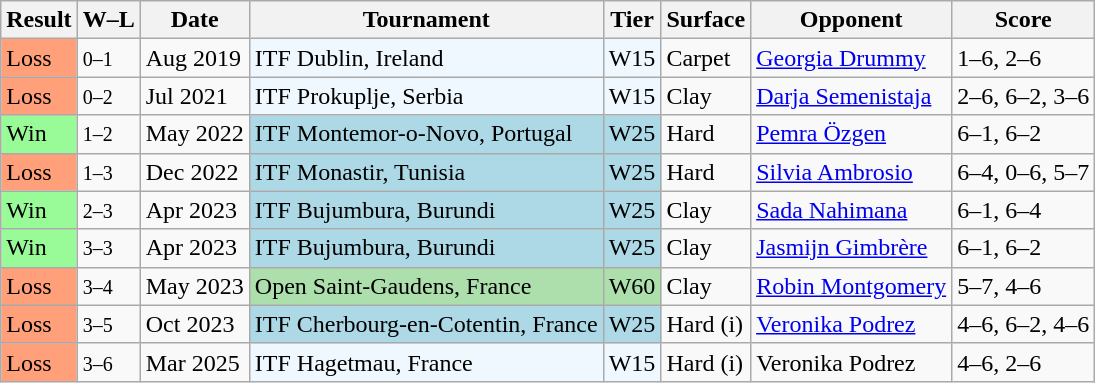<table class="wikitable sortable">
<tr>
<th>Result</th>
<th class="unsortable">W–L</th>
<th>Date</th>
<th>Tournament</th>
<th>Tier</th>
<th>Surface</th>
<th>Opponent</th>
<th class="unsortable">Score</th>
</tr>
<tr>
<td style="background:#ffa07a;">Loss</td>
<td><small>0–1</small></td>
<td>Aug 2019</td>
<td style="background:#f0f8ff;">ITF Dublin, Ireland</td>
<td style="background:#f0f8ff;">W15</td>
<td>Carpet</td>
<td> <a href='#'>Georgia Drummy</a></td>
<td>1–6, 2–6</td>
</tr>
<tr>
<td style="background:#ffa07a;">Loss</td>
<td><small>0–2</small></td>
<td>Jul 2021</td>
<td style="background:#f0f8ff;">ITF Prokuplje, Serbia</td>
<td style="background:#f0f8ff;">W15</td>
<td>Clay</td>
<td> <a href='#'>Darja Semenistaja</a></td>
<td>2–6, 6–2, 3–6</td>
</tr>
<tr>
<td style="background:#98fb98;">Win</td>
<td><small>1–2</small></td>
<td>May 2022</td>
<td style="background:lightblue;">ITF Montemor-o-Novo, Portugal</td>
<td style="background:lightblue;">W25</td>
<td>Hard</td>
<td> <a href='#'>Pemra Özgen</a></td>
<td>6–1, 6–2</td>
</tr>
<tr>
<td style="background:#ffa07a;">Loss</td>
<td><small>1–3</small></td>
<td>Dec 2022</td>
<td style="background:lightblue;">ITF Monastir, Tunisia</td>
<td style="background:lightblue;">W25</td>
<td>Hard</td>
<td> <a href='#'>Silvia Ambrosio</a></td>
<td>6–4, 0–6, 5–7</td>
</tr>
<tr>
<td style="background:#98fb98;">Win</td>
<td><small>2–3</small></td>
<td>Apr 2023</td>
<td style="background:lightblue;">ITF Bujumbura, Burundi</td>
<td style="background:lightblue;">W25</td>
<td>Clay</td>
<td> <a href='#'>Sada Nahimana</a></td>
<td>6–1, 6–4</td>
</tr>
<tr>
<td style="background:#98fb98;">Win</td>
<td><small>3–3</small></td>
<td>Apr 2023</td>
<td style="background:lightblue;">ITF Bujumbura, Burundi</td>
<td style="background:lightblue;">W25</td>
<td>Clay</td>
<td> <a href='#'>Jasmijn Gimbrère</a></td>
<td>6–1, 6–2</td>
</tr>
<tr>
<td style="background:#ffa07a;">Loss</td>
<td><small>3–4</small></td>
<td>May 2023</td>
<td style="background:#addfad;">Open Saint-Gaudens, France</td>
<td style="background:#addfad;">W60</td>
<td>Clay</td>
<td> <a href='#'>Robin Montgomery</a></td>
<td>5–7, 4–6</td>
</tr>
<tr>
<td style="background:#ffa07a;">Loss</td>
<td><small>3–5</small></td>
<td>Oct 2023</td>
<td style="background:lightblue;">ITF Cherbourg-en-Cotentin, France</td>
<td style="background:lightblue;">W25</td>
<td>Hard (i)</td>
<td> <a href='#'>Veronika Podrez</a></td>
<td>4–6, 6–2, 4–6</td>
</tr>
<tr>
<td style="background:#ffa07a;">Loss</td>
<td><small>3–6</small></td>
<td>Mar 2025</td>
<td style="background:#f0f8ff;">ITF Hagetmau, France</td>
<td style="background:#f0f8ff;">W15</td>
<td>Hard (i)</td>
<td> Veronika Podrez</td>
<td>4–6, 2–6</td>
</tr>
</table>
